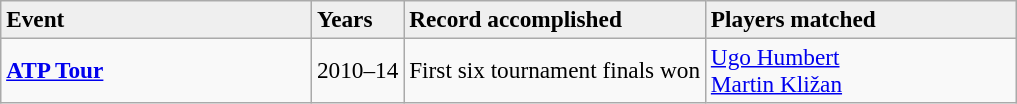<table class=wikitable style=font-size:97%>
<tr bgcolor="#efefef">
<td width=200><strong>Event</strong></td>
<td><strong>Years</strong></td>
<td><strong>Record accomplished</strong></td>
<td width="200"><strong>Players matched</strong></td>
</tr>
<tr>
<td><strong><a href='#'>ATP Tour</a></strong></td>
<td>2010–14</td>
<td>First six tournament finals won</td>
<td><a href='#'>Ugo Humbert</a><br><a href='#'>Martin Kližan</a></td>
</tr>
</table>
